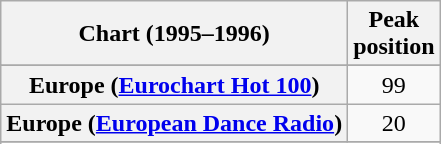<table class="wikitable sortable plainrowheaders">
<tr>
<th scope="col">Chart (1995–1996)</th>
<th scope="col">Peak<br>position</th>
</tr>
<tr>
</tr>
<tr>
<th scope="row">Europe (<a href='#'>Eurochart Hot 100</a>)</th>
<td align="center">99</td>
</tr>
<tr>
<th scope="row">Europe (<a href='#'>European Dance Radio</a>)</th>
<td align="center">20</td>
</tr>
<tr>
</tr>
<tr>
</tr>
<tr>
</tr>
<tr>
</tr>
<tr>
</tr>
<tr>
</tr>
<tr>
</tr>
<tr>
</tr>
<tr>
</tr>
<tr>
</tr>
<tr>
</tr>
</table>
